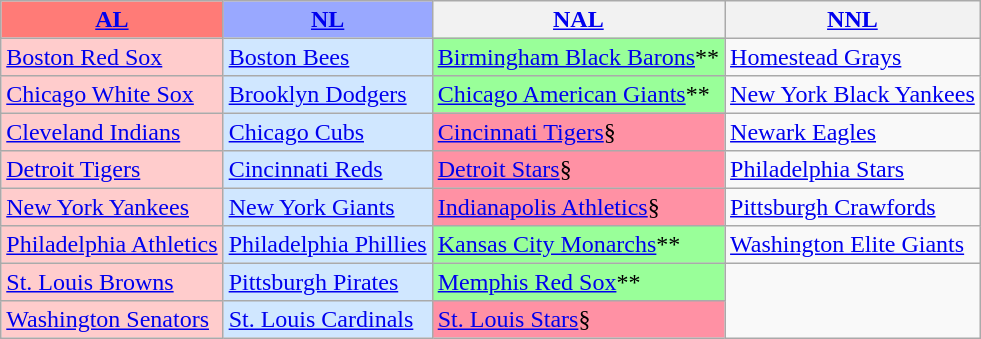<table class="wikitable" style="font-size:100%;line-height:1.1;">
<tr>
<th style="background-color: #FF7B77;"><a href='#'>AL</a></th>
<th style="background-color: #99A8FF;"><a href='#'>NL</a></th>
<th><a href='#'>NAL</a></th>
<th><a href='#'>NNL</a></th>
</tr>
<tr>
<td style="background-color: #FFCCCC;"><a href='#'>Boston Red Sox</a></td>
<td style="background-color: #D0E7FF;"><a href='#'>Boston Bees</a></td>
<td style="background-color: #99FF99;"><a href='#'>Birmingham Black Barons</a>**</td>
<td><a href='#'>Homestead Grays</a></td>
</tr>
<tr>
<td style="background-color: #FFCCCC;"><a href='#'>Chicago White Sox</a></td>
<td style="background-color: #D0E7FF;"><a href='#'>Brooklyn Dodgers</a></td>
<td style="background-color: #99FF99;"><a href='#'>Chicago American Giants</a>**</td>
<td><a href='#'>New York Black Yankees</a></td>
</tr>
<tr>
<td style="background-color: #FFCCCC;"><a href='#'>Cleveland Indians</a></td>
<td style="background-color: #D0E7FF;"><a href='#'>Chicago Cubs</a></td>
<td style="background-color: #FF91A4;"><a href='#'>Cincinnati Tigers</a>§</td>
<td><a href='#'>Newark Eagles</a></td>
</tr>
<tr>
<td style="background-color: #FFCCCC;"><a href='#'>Detroit Tigers</a></td>
<td style="background-color: #D0E7FF;"><a href='#'>Cincinnati Reds</a></td>
<td style="background-color: #FF91A4;"><a href='#'>Detroit Stars</a>§</td>
<td><a href='#'>Philadelphia Stars</a></td>
</tr>
<tr>
<td style="background-color: #FFCCCC;"><a href='#'>New York Yankees</a></td>
<td style="background-color: #D0E7FF;"><a href='#'>New York Giants</a></td>
<td style="background-color: #FF91A4;"><a href='#'>Indianapolis Athletics</a>§</td>
<td><a href='#'>Pittsburgh Crawfords</a></td>
</tr>
<tr>
<td style="background-color: #FFCCCC;"><a href='#'>Philadelphia Athletics</a></td>
<td style="background-color: #D0E7FF;"><a href='#'>Philadelphia Phillies</a></td>
<td style="background-color: #99FF99;"><a href='#'>Kansas City Monarchs</a>**</td>
<td><a href='#'>Washington Elite Giants</a></td>
</tr>
<tr>
<td style="background-color: #FFCCCC;"><a href='#'>St. Louis Browns</a></td>
<td style="background-color: #D0E7FF;"><a href='#'>Pittsburgh Pirates</a></td>
<td style="background-color: #99FF99;"><a href='#'>Memphis Red Sox</a>**</td>
<td rowspan="2"> </td>
</tr>
<tr>
<td style="background-color: #FFCCCC;"><a href='#'>Washington Senators</a></td>
<td style="background-color: #D0E7FF;"><a href='#'>St. Louis Cardinals</a></td>
<td style="background-color: #FF91A4;"><a href='#'>St. Louis Stars</a>§</td>
</tr>
</table>
